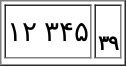<table style="margin:1em auto;" border="1">
<tr size="40">
<td style="text-align:center; background:white; font-size:14pt; color:black;">۱۲  ۳۴۵</td>
<td style="text-align:center; background:white; font-size:10pt; color:black;"><small></small><br><strong>۳۹</strong></td>
</tr>
<tr>
</tr>
</table>
